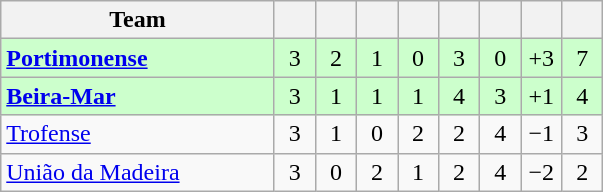<table class="wikitable" style="text-align: center;">
<tr>
<th width=175>Team</th>
<th width=20></th>
<th width=20></th>
<th width=20></th>
<th width=20></th>
<th width=20></th>
<th width=20></th>
<th width=20></th>
<th width=20></th>
</tr>
<tr bgcolor=#ccffcc>
<td align=left><strong><a href='#'>Portimonense</a></strong></td>
<td>3</td>
<td>2</td>
<td>1</td>
<td>0</td>
<td>3</td>
<td>0</td>
<td>+3</td>
<td>7</td>
</tr>
<tr bgcolor=#ccffcc>
<td align=left><strong><a href='#'>Beira-Mar</a></strong></td>
<td>3</td>
<td>1</td>
<td>1</td>
<td>1</td>
<td>4</td>
<td>3</td>
<td>+1</td>
<td>4</td>
</tr>
<tr>
<td align=left><a href='#'>Trofense</a></td>
<td>3</td>
<td>1</td>
<td>0</td>
<td>2</td>
<td>2</td>
<td>4</td>
<td>−1</td>
<td>3</td>
</tr>
<tr>
<td align=left><a href='#'>União da Madeira</a></td>
<td>3</td>
<td>0</td>
<td>2</td>
<td>1</td>
<td>2</td>
<td>4</td>
<td>−2</td>
<td>2</td>
</tr>
</table>
